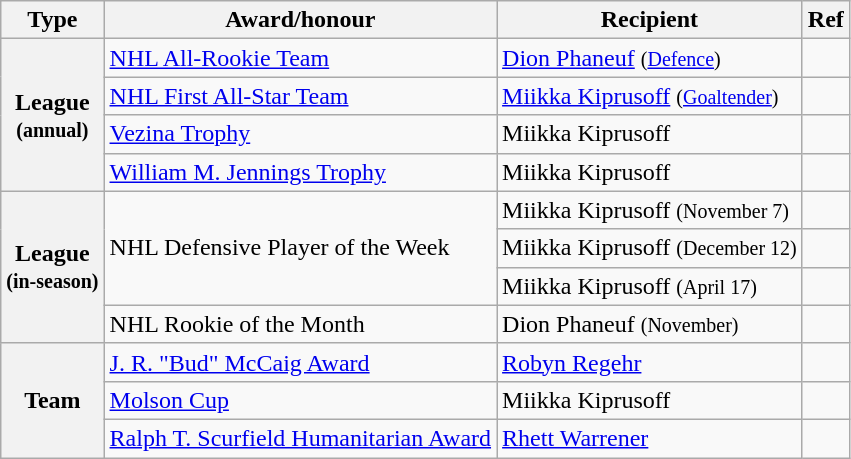<table class="wikitable">
<tr>
<th scope="col">Type</th>
<th scope="col">Award/honour</th>
<th scope="col">Recipient</th>
<th scope="col">Ref</th>
</tr>
<tr>
<th scope="row" rowspan="4">League<br><small>(annual)</small></th>
<td><a href='#'>NHL All-Rookie Team</a></td>
<td><a href='#'>Dion Phaneuf</a> <small>(<a href='#'>Defence</a>)</small></td>
<td></td>
</tr>
<tr>
<td><a href='#'>NHL First All-Star Team</a></td>
<td><a href='#'>Miikka Kiprusoff</a> <small>(<a href='#'>Goaltender</a>)</small></td>
<td></td>
</tr>
<tr>
<td><a href='#'>Vezina Trophy</a></td>
<td>Miikka Kiprusoff</td>
<td></td>
</tr>
<tr>
<td><a href='#'>William M. Jennings Trophy</a></td>
<td>Miikka Kiprusoff</td>
<td></td>
</tr>
<tr>
<th scope="row" rowspan="4">League<br><small>(in-season)</small></th>
<td rowspan="3">NHL Defensive Player of the Week</td>
<td>Miikka Kiprusoff <small>(November 7)</small></td>
<td></td>
</tr>
<tr>
<td>Miikka Kiprusoff <small>(December 12)</small></td>
<td></td>
</tr>
<tr>
<td>Miikka Kiprusoff <small>(April 17)</small></td>
<td></td>
</tr>
<tr>
<td>NHL Rookie of the Month</td>
<td>Dion Phaneuf <small>(November)</small></td>
<td></td>
</tr>
<tr>
<th scope="row" rowspan="3">Team</th>
<td><a href='#'>J. R. "Bud" McCaig Award</a></td>
<td><a href='#'>Robyn Regehr</a></td>
<td></td>
</tr>
<tr>
<td><a href='#'>Molson Cup</a></td>
<td>Miikka Kiprusoff</td>
<td></td>
</tr>
<tr>
<td><a href='#'>Ralph T. Scurfield Humanitarian Award</a></td>
<td><a href='#'>Rhett Warrener</a></td>
<td></td>
</tr>
</table>
